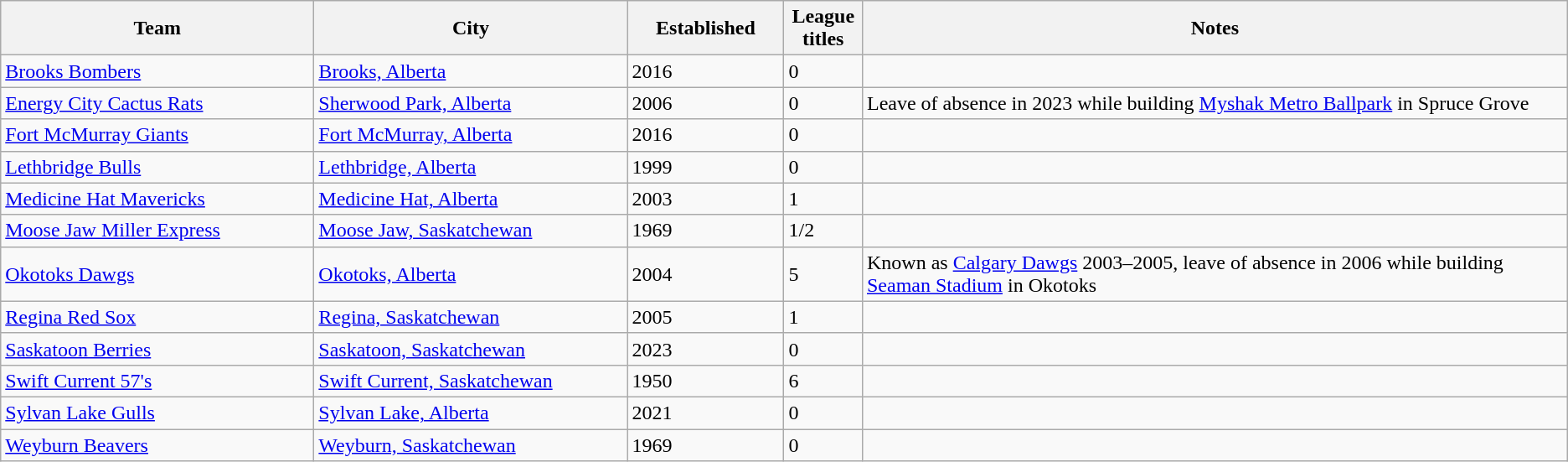<table class="wikitable">
<tr>
<th scope=col bgcolor="#DDDDFF" width="20%">Team</th>
<th scope=col bgcolor="#DDDDFF" width="20%">City</th>
<th scope=col bgcolor="#DDDDFF" width="10%">Established</th>
<th scope=col bgcolor="#DDDDFF" width="5%">League titles</th>
<th scope=col bgcolor="#DDDDFF" width="45%">Notes</th>
</tr>
<tr>
<td><a href='#'>Brooks Bombers</a></td>
<td><a href='#'>Brooks, Alberta</a></td>
<td>2016</td>
<td>0</td>
<td></td>
</tr>
<tr>
<td><a href='#'>Energy City Cactus Rats</a></td>
<td><a href='#'>Sherwood Park, Alberta</a></td>
<td>2006</td>
<td>0</td>
<td>Leave of absence in 2023 while building <a href='#'>Myshak Metro Ballpark</a> in Spruce Grove</td>
</tr>
<tr>
<td><a href='#'>Fort McMurray Giants</a></td>
<td><a href='#'>Fort McMurray, Alberta</a></td>
<td>2016</td>
<td>0</td>
<td></td>
</tr>
<tr>
<td><a href='#'>Lethbridge Bulls</a></td>
<td><a href='#'>Lethbridge, Alberta</a></td>
<td>1999</td>
<td>0</td>
<td></td>
</tr>
<tr>
<td><a href='#'>Medicine Hat Mavericks</a></td>
<td><a href='#'>Medicine Hat, Alberta</a></td>
<td>2003</td>
<td>1</td>
<td></td>
</tr>
<tr>
<td><a href='#'>Moose Jaw Miller Express</a></td>
<td><a href='#'>Moose Jaw, Saskatchewan</a></td>
<td>1969</td>
<td>1/2</td>
<td></td>
</tr>
<tr>
<td><a href='#'>Okotoks Dawgs</a></td>
<td><a href='#'>Okotoks, Alberta</a></td>
<td>2004</td>
<td>5</td>
<td>Known as <a href='#'>Calgary Dawgs</a> 2003–2005, leave of absence in 2006 while building <a href='#'>Seaman Stadium</a> in Okotoks</td>
</tr>
<tr>
<td><a href='#'>Regina Red Sox</a></td>
<td><a href='#'>Regina, Saskatchewan</a></td>
<td>2005</td>
<td>1</td>
<td></td>
</tr>
<tr>
<td><a href='#'>Saskatoon Berries</a></td>
<td><a href='#'>Saskatoon, Saskatchewan</a></td>
<td>2023</td>
<td>0</td>
<td></td>
</tr>
<tr>
<td><a href='#'>Swift Current 57's</a></td>
<td><a href='#'>Swift Current, Saskatchewan</a></td>
<td>1950</td>
<td>6</td>
<td></td>
</tr>
<tr>
<td><a href='#'>Sylvan Lake Gulls</a></td>
<td><a href='#'>Sylvan Lake, Alberta</a></td>
<td>2021</td>
<td>0</td>
<td></td>
</tr>
<tr>
<td><a href='#'>Weyburn Beavers</a></td>
<td><a href='#'>Weyburn, Saskatchewan</a></td>
<td>1969</td>
<td>0</td>
<td></td>
</tr>
</table>
